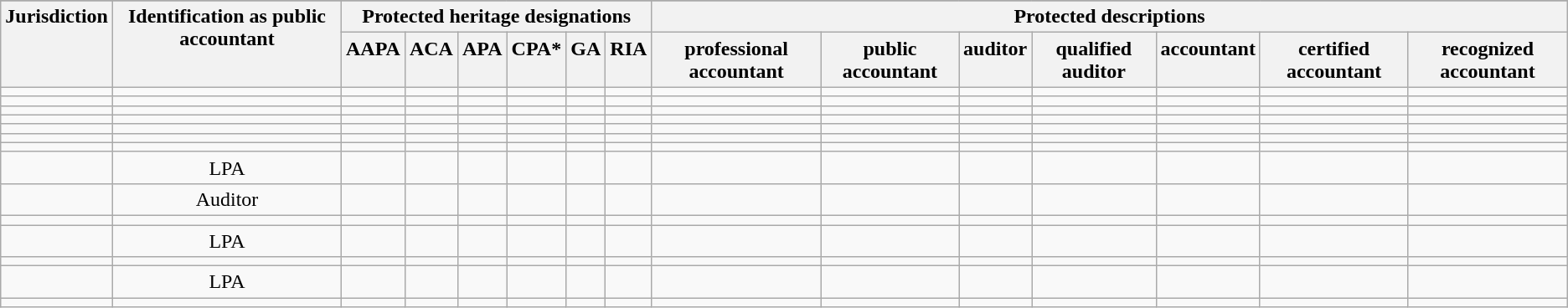<table class = "wikitable">
<tr>
</tr>
<tr valign="top">
<th rowspan="2">Jurisdiction</th>
<th rowspan="2">Identification as public accountant</th>
<th colspan="6">Protected heritage designations</th>
<th colspan="7">Protected descriptions</th>
</tr>
<tr valign="top">
<th>AAPA</th>
<th>ACA</th>
<th>APA</th>
<th>CPA*</th>
<th>GA</th>
<th>RIA</th>
<th>professional accountant</th>
<th>public accountant</th>
<th>auditor</th>
<th>qualified auditor</th>
<th>accountant</th>
<th>certified accountant</th>
<th>recognized accountant</th>
</tr>
<tr valign="top" align="center">
<td align="left"></td>
<td></td>
<td></td>
<td></td>
<td></td>
<td></td>
<td></td>
<td></td>
<td></td>
<td></td>
<td></td>
<td></td>
<td></td>
<td></td>
<td></td>
</tr>
<tr valign="top" align="center">
<td align="left"></td>
<td></td>
<td></td>
<td></td>
<td></td>
<td></td>
<td></td>
<td></td>
<td></td>
<td></td>
<td></td>
<td></td>
<td></td>
<td></td>
<td></td>
</tr>
<tr valign="top" align="center">
<td align="left"></td>
<td></td>
<td></td>
<td></td>
<td></td>
<td></td>
<td></td>
<td></td>
<td></td>
<td></td>
<td></td>
<td></td>
<td></td>
<td></td>
<td></td>
</tr>
<tr valign="top" align="center">
<td align="left"></td>
<td></td>
<td></td>
<td></td>
<td></td>
<td></td>
<td></td>
<td></td>
<td></td>
<td></td>
<td></td>
<td></td>
<td></td>
<td></td>
<td></td>
</tr>
<tr valign="top" align="center">
<td align="left"></td>
<td></td>
<td></td>
<td></td>
<td></td>
<td></td>
<td></td>
<td></td>
<td></td>
<td></td>
<td></td>
<td></td>
<td></td>
<td></td>
<td></td>
</tr>
<tr valign="top" align="center">
<td align="left"></td>
<td></td>
<td></td>
<td></td>
<td></td>
<td></td>
<td></td>
<td></td>
<td></td>
<td></td>
<td></td>
<td></td>
<td></td>
<td></td>
<td></td>
</tr>
<tr valign="top" align="center">
<td align="left"></td>
<td></td>
<td></td>
<td></td>
<td></td>
<td></td>
<td></td>
<td></td>
<td></td>
<td></td>
<td></td>
<td></td>
<td></td>
<td></td>
<td></td>
</tr>
<tr valign="top" align="center">
<td align="left"></td>
<td>LPA</td>
<td></td>
<td></td>
<td></td>
<td></td>
<td></td>
<td></td>
<td></td>
<td></td>
<td></td>
<td></td>
<td></td>
<td></td>
<td></td>
</tr>
<tr valign="top" align="center">
<td align="left"></td>
<td>Auditor</td>
<td></td>
<td></td>
<td></td>
<td></td>
<td></td>
<td></td>
<td></td>
<td></td>
<td></td>
<td></td>
<td></td>
<td></td>
<td></td>
</tr>
<tr valign="top" align="center">
<td align="left"></td>
<td></td>
<td></td>
<td></td>
<td></td>
<td></td>
<td></td>
<td></td>
<td></td>
<td></td>
<td></td>
<td></td>
<td></td>
<td></td>
<td></td>
</tr>
<tr valign="top" align="center">
<td align="left"></td>
<td>LPA</td>
<td></td>
<td></td>
<td></td>
<td></td>
<td></td>
<td></td>
<td></td>
<td></td>
<td></td>
<td></td>
<td></td>
<td></td>
<td></td>
</tr>
<tr valign="top" align="center">
<td align="left"></td>
<td></td>
<td></td>
<td></td>
<td></td>
<td></td>
<td></td>
<td></td>
<td></td>
<td></td>
<td></td>
<td></td>
<td></td>
<td></td>
<td></td>
</tr>
<tr valign="top" align="center">
<td align="left"></td>
<td>LPA</td>
<td></td>
<td></td>
<td></td>
<td></td>
<td></td>
<td></td>
<td></td>
<td></td>
<td></td>
<td></td>
<td></td>
<td></td>
<td></td>
</tr>
<tr valign="top" align="center">
<td align="left"></td>
<td></td>
<td></td>
<td></td>
<td></td>
<td></td>
<td></td>
<td></td>
<td></td>
<td></td>
<td></td>
<td></td>
<td></td>
<td></td>
<td></td>
</tr>
</table>
